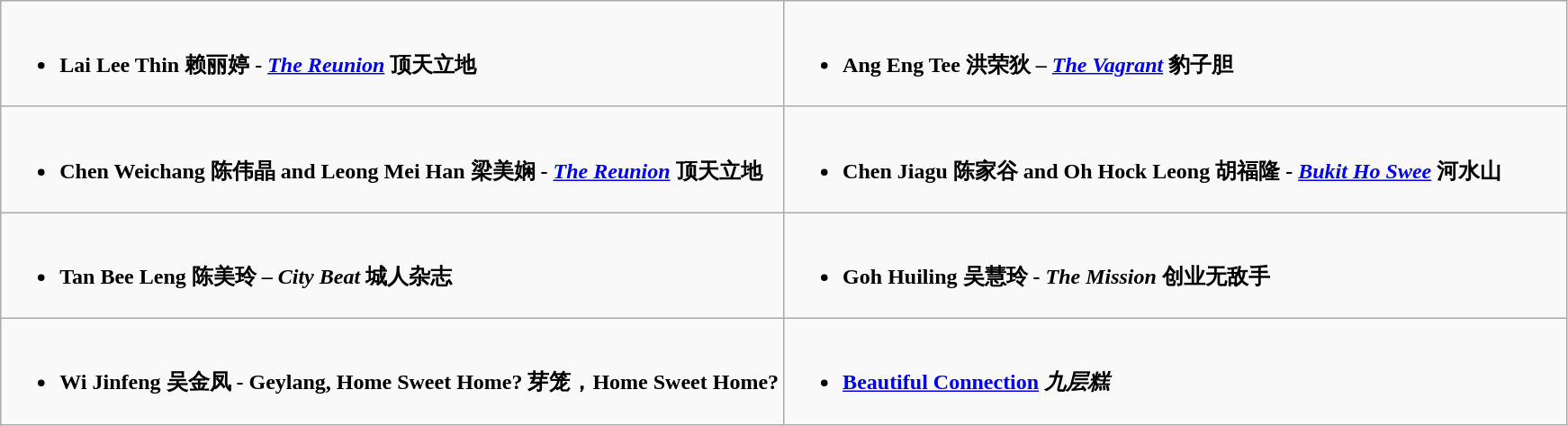<table class=wikitable>
<tr>
<td valign="top" width="50%"><br><div></div><ul><li><strong>Lai Lee Thin 赖丽婷 - <em><a href='#'>The Reunion</a></em> 顶天立地</strong></li></ul></td>
<td valign="top" width="50%"><br><div></div><ul><li><strong>Ang Eng Tee 洪荣狄 – <em><a href='#'>The Vagrant</a></em> 豹子胆</strong></li></ul></td>
</tr>
<tr>
<td valign="top" width="50%"><br><div></div><ul><li><strong>Chen Weichang 陈伟晶 and Leong Mei Han 梁美娴 - <em><a href='#'>The Reunion</a></em> 顶天立地</strong></li></ul></td>
<td valign="top" width="50%"><br><div></div><ul><li><strong>Chen Jiagu 陈家谷 and Oh Hock Leong 胡福隆 - <em><a href='#'>Bukit Ho Swee</a></em> 河水山</strong></li></ul></td>
</tr>
<tr>
<td valign="top" width="50%"><br><div></div><ul><li><strong>Tan Bee Leng 陈美玲 – <em>City Beat</em> 城人杂志</strong></li></ul></td>
<td valign="top" width="50%"><br><div></div><ul><li><strong>Goh Huiling 吴慧玲 - <em>The Mission</em> 创业无敌手</strong></li></ul></td>
</tr>
<tr>
<td valign="top" width="50%"><br><div></div><ul><li><strong>Wi Jinfeng 吴金凤 - Geylang, Home Sweet Home? 芽笼，Home Sweet Home?</strong></li></ul></td>
<td valign="top" width="50%"><br><div></div><ul><li><strong><a href='#'>Beautiful Connection</a><em> 九层糕<strong><em></li></ul></td>
</tr>
</table>
